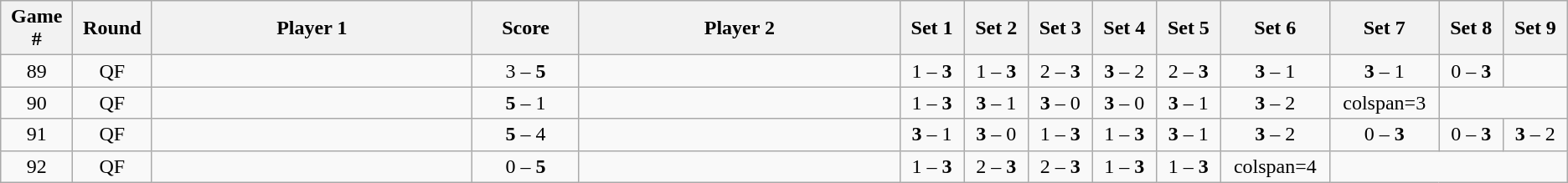<table class="wikitable">
<tr>
<th width="2%">Game #</th>
<th width="2%">Round</th>
<th width="15%">Player 1</th>
<th width="5%">Score</th>
<th width="15%">Player 2</th>
<th width="3%">Set 1</th>
<th width="3%">Set 2</th>
<th width="3%">Set 3</th>
<th width="3%">Set 4</th>
<th width="3%">Set 5</th>
<th width="3%">Set 6</th>
<th width="3%">Set 7</th>
<th width="3%">Set 8</th>
<th width="3%">Set 9</th>
</tr>
<tr style=text-align:center;">
<td>89</td>
<td>QF</td>
<td></td>
<td>3 – <strong>5</strong></td>
<td></td>
<td>1 – <strong>3</strong></td>
<td>1 – <strong>3</strong></td>
<td>2 – <strong>3</strong></td>
<td><strong>3</strong> – 2</td>
<td>2 – <strong>3</strong></td>
<td><strong>3</strong> – 1</td>
<td><strong>3</strong> – 1</td>
<td>0 – <strong>3</strong></td>
<td></td>
</tr>
<tr style=text-align:center;">
<td>90</td>
<td>QF</td>
<td></td>
<td><strong>5</strong> – 1</td>
<td></td>
<td>1 – <strong>3</strong></td>
<td><strong>3</strong> – 1</td>
<td><strong>3</strong> – 0</td>
<td><strong>3</strong> – 0</td>
<td><strong>3</strong> – 1</td>
<td><strong>3</strong> – 2</td>
<td>colspan=3</td>
</tr>
<tr style=text-align:center;">
<td>91</td>
<td>QF</td>
<td></td>
<td><strong>5</strong> – 4</td>
<td></td>
<td><strong>3</strong> – 1</td>
<td><strong>3</strong> – 0</td>
<td>1 – <strong>3</strong></td>
<td>1 – <strong>3</strong></td>
<td><strong>3</strong> – 1</td>
<td><strong>3</strong> – 2</td>
<td>0 – <strong>3</strong></td>
<td>0 – <strong>3</strong></td>
<td><strong>3</strong> – 2</td>
</tr>
<tr style=text-align:center;">
<td>92</td>
<td>QF</td>
<td></td>
<td>0 – <strong>5</strong></td>
<td></td>
<td>1 – <strong>3</strong></td>
<td>2 – <strong>3</strong></td>
<td>2 – <strong>3</strong></td>
<td>1 – <strong>3</strong></td>
<td>1 – <strong>3</strong></td>
<td>colspan=4</td>
</tr>
</table>
